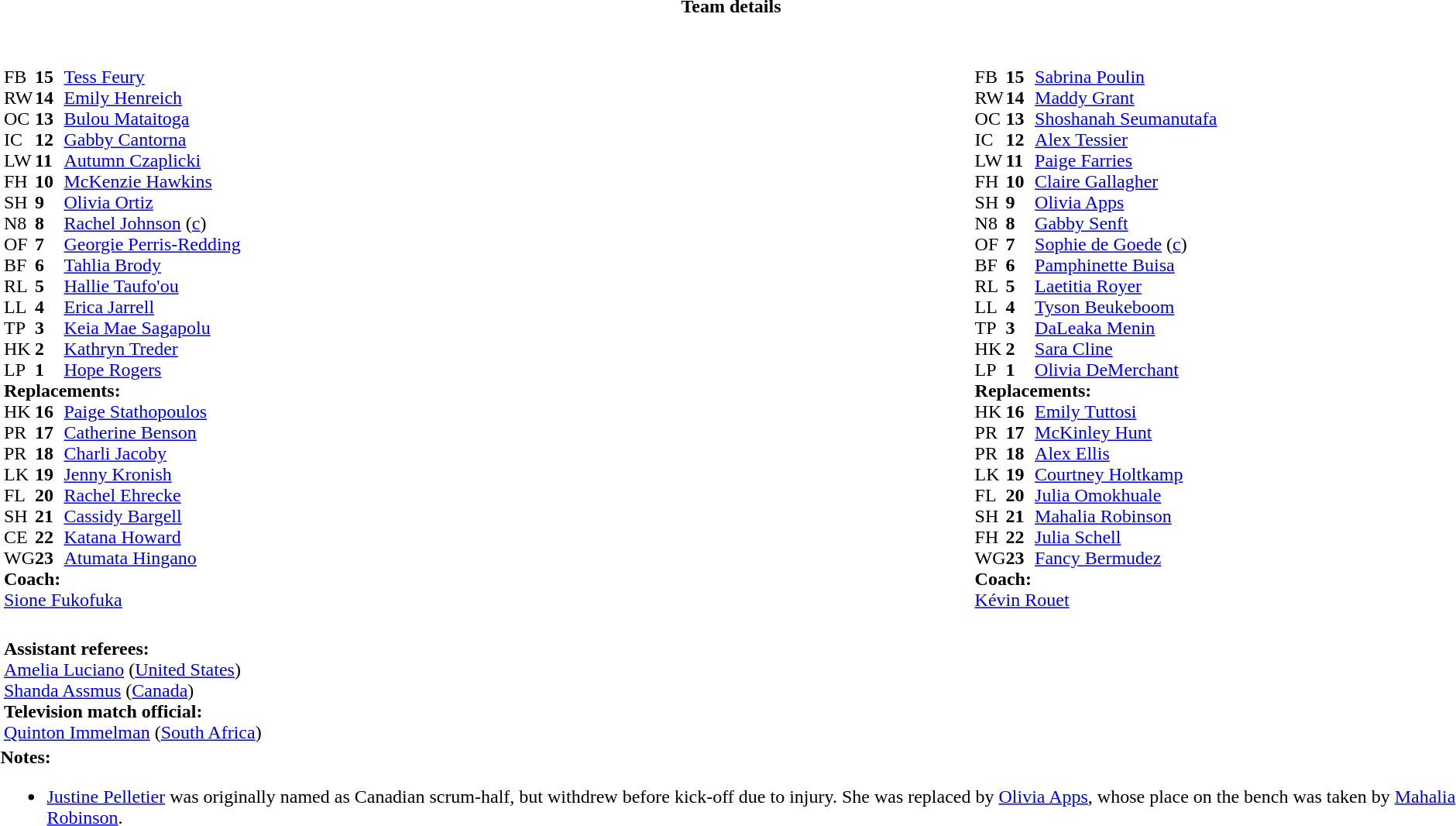<table border="0" style="width:100%;" class="collapsible collapsed">
<tr>
<th>Team details</th>
</tr>
<tr>
<td><br><table width="100%">
<tr>
<td style="vertical-align:top; width:50%"><br><table cellspacing="0" cellpadding="0">
<tr>
<th width="25"></th>
<th width="25"></th>
</tr>
<tr>
<td>FB</td>
<td><strong>15</strong></td>
<td><a href='#'>Tess Feury</a></td>
</tr>
<tr>
<td>RW</td>
<td><strong>14</strong></td>
<td><a href='#'>Emily Henreich</a></td>
</tr>
<tr>
<td>OC</td>
<td><strong>13</strong></td>
<td><a href='#'>Bulou Mataitoga</a></td>
<td></td>
</tr>
<tr>
<td>IC</td>
<td><strong>12</strong></td>
<td><a href='#'>Gabby Cantorna</a></td>
<td></td>
<td></td>
</tr>
<tr>
<td>LW</td>
<td><strong>11</strong></td>
<td><a href='#'>Autumn Czaplicki</a></td>
<td></td>
<td></td>
</tr>
<tr>
<td>FH</td>
<td><strong>10</strong></td>
<td><a href='#'>McKenzie Hawkins</a></td>
</tr>
<tr>
<td>SH</td>
<td><strong>9</strong></td>
<td><a href='#'>Olivia Ortiz</a></td>
<td></td>
<td></td>
</tr>
<tr>
<td>N8</td>
<td><strong>8</strong></td>
<td><a href='#'>Rachel Johnson</a> (<a href='#'>c</a>)</td>
</tr>
<tr>
<td>OF</td>
<td><strong>7</strong></td>
<td><a href='#'>Georgie Perris-Redding</a></td>
</tr>
<tr>
<td>BF</td>
<td><strong>6</strong></td>
<td><a href='#'>Tahlia Brody</a></td>
<td></td>
<td></td>
</tr>
<tr>
<td>RL</td>
<td><strong>5</strong></td>
<td><a href='#'>Hallie Taufo'ou</a></td>
</tr>
<tr>
<td>LL</td>
<td><strong>4</strong></td>
<td><a href='#'>Erica Jarrell</a></td>
<td></td>
<td></td>
</tr>
<tr>
<td>TP</td>
<td><strong>3</strong></td>
<td><a href='#'>Keia Mae Sagapolu</a></td>
<td></td>
<td></td>
</tr>
<tr>
<td>HK</td>
<td><strong>2</strong></td>
<td><a href='#'>Kathryn Treder</a></td>
<td></td>
<td></td>
</tr>
<tr>
<td>LP</td>
<td><strong>1</strong></td>
<td><a href='#'>Hope Rogers</a></td>
<td></td>
<td></td>
</tr>
<tr>
<td colspan="3"><strong>Replacements:</strong></td>
</tr>
<tr>
<td>HK</td>
<td><strong>16</strong></td>
<td><a href='#'>Paige Stathopoulos</a></td>
<td></td>
<td></td>
</tr>
<tr>
<td>PR</td>
<td><strong>17</strong></td>
<td><a href='#'>Catherine Benson</a></td>
<td></td>
<td></td>
</tr>
<tr>
<td>PR</td>
<td><strong>18</strong></td>
<td><a href='#'>Charli Jacoby</a></td>
<td></td>
<td></td>
</tr>
<tr>
<td>LK</td>
<td><strong>19</strong></td>
<td><a href='#'>Jenny Kronish</a></td>
<td></td>
<td></td>
</tr>
<tr>
<td>FL</td>
<td><strong>20</strong></td>
<td><a href='#'>Rachel Ehrecke</a></td>
<td></td>
<td></td>
</tr>
<tr>
<td>SH</td>
<td><strong>21</strong></td>
<td><a href='#'>Cassidy Bargell</a></td>
<td></td>
<td></td>
</tr>
<tr>
<td>CE</td>
<td><strong>22</strong></td>
<td><a href='#'>Katana Howard</a></td>
<td></td>
<td></td>
</tr>
<tr>
<td>WG</td>
<td><strong>23</strong></td>
<td><a href='#'>Atumata Hingano</a></td>
<td></td>
<td></td>
</tr>
<tr>
<td colspan="3"><strong>Coach:</strong></td>
</tr>
<tr>
<td colspan="3"><a href='#'>Sione Fukofuka</a></td>
</tr>
<tr>
</tr>
</table>
</td>
<td style="vertical-align:top; width:50%"><br><table cellspacing="0" cellpadding="0" align="center">
<tr>
<th width="25"></th>
<th width="25"></th>
</tr>
<tr>
<td>FB</td>
<td><strong>15</strong></td>
<td><a href='#'>Sabrina Poulin</a></td>
<td></td>
<td></td>
</tr>
<tr>
<td>RW</td>
<td><strong>14</strong></td>
<td><a href='#'>Maddy Grant</a></td>
</tr>
<tr>
<td>OC</td>
<td><strong>13</strong></td>
<td><a href='#'>Shoshanah Seumanutafa</a></td>
<td></td>
<td></td>
</tr>
<tr>
<td>IC</td>
<td><strong>12</strong></td>
<td><a href='#'>Alex Tessier</a></td>
</tr>
<tr>
<td>LW</td>
<td><strong>11</strong></td>
<td><a href='#'>Paige Farries</a></td>
</tr>
<tr>
<td>FH</td>
<td><strong>10</strong></td>
<td><a href='#'>Claire Gallagher</a></td>
<td></td>
</tr>
<tr>
<td>SH</td>
<td><strong>9</strong></td>
<td><a href='#'>Olivia Apps</a></td>
<td></td>
<td></td>
</tr>
<tr>
<td>N8</td>
<td><strong>8</strong></td>
<td><a href='#'>Gabby Senft</a></td>
</tr>
<tr>
<td>OF</td>
<td><strong>7</strong></td>
<td><a href='#'>Sophie de Goede</a> (<a href='#'>c</a>)</td>
<td></td>
<td></td>
</tr>
<tr>
<td>BF</td>
<td><strong>6</strong></td>
<td><a href='#'>Pamphinette Buisa</a></td>
</tr>
<tr>
<td>RL</td>
<td><strong>5</strong></td>
<td><a href='#'>Laetitia Royer</a></td>
<td></td>
<td></td>
</tr>
<tr>
<td>LL</td>
<td><strong>4</strong></td>
<td><a href='#'>Tyson Beukeboom</a></td>
</tr>
<tr>
<td>TP</td>
<td><strong>3</strong></td>
<td><a href='#'>DaLeaka Menin</a></td>
<td></td>
<td></td>
</tr>
<tr>
<td>HK</td>
<td><strong>2</strong></td>
<td><a href='#'>Sara Cline</a></td>
<td></td>
<td></td>
</tr>
<tr>
<td>LP</td>
<td><strong>1</strong></td>
<td><a href='#'>Olivia DeMerchant</a></td>
<td></td>
<td></td>
</tr>
<tr>
<td colspan="3"><strong>Replacements:</strong></td>
</tr>
<tr>
<td>HK</td>
<td><strong>16</strong></td>
<td><a href='#'>Emily Tuttosi</a></td>
<td></td>
<td></td>
</tr>
<tr>
<td>PR</td>
<td><strong>17</strong></td>
<td><a href='#'>McKinley Hunt</a></td>
<td></td>
<td></td>
</tr>
<tr>
<td>PR</td>
<td><strong>18</strong></td>
<td><a href='#'>Alex Ellis</a></td>
<td></td>
<td></td>
</tr>
<tr>
<td>LK</td>
<td><strong>19</strong></td>
<td><a href='#'>Courtney Holtkamp</a></td>
<td></td>
<td></td>
</tr>
<tr>
<td>FL</td>
<td><strong>20</strong></td>
<td><a href='#'>Julia Omokhuale</a></td>
<td></td>
<td></td>
</tr>
<tr>
<td>SH</td>
<td><strong>21</strong></td>
<td><a href='#'>Mahalia Robinson</a></td>
<td></td>
<td></td>
</tr>
<tr>
<td>FH</td>
<td><strong>22</strong></td>
<td><a href='#'>Julia Schell</a></td>
<td></td>
<td></td>
</tr>
<tr>
<td>WG</td>
<td><strong>23</strong></td>
<td><a href='#'>Fancy Bermudez</a></td>
<td></td>
<td></td>
</tr>
<tr>
<td colspan="3"><strong>Coach:</strong></td>
</tr>
<tr>
<td colspan="3"><a href='#'>Kévin Rouet</a></td>
</tr>
</table>
</td>
</tr>
</table>
<table width=100%>
<tr>
<td><br><strong>Assistant referees:</strong>
<br><a href='#'>Amelia Luciano</a> (<a href='#'>United States</a>)
<br><a href='#'>Shanda Assmus</a> (<a href='#'>Canada</a>)
<br><strong>Television match official:</strong>
<br><a href='#'>Quinton Immelman</a> (<a href='#'>South Africa</a>)</td>
</tr>
</table>
<strong>Notes:</strong><ul><li><a href='#'>Justine Pelletier</a> was originally named as Canadian scrum-half, but withdrew before kick-off due to injury. She was replaced by <a href='#'>Olivia Apps</a>, whose place on the bench was taken by <a href='#'>Mahalia Robinson</a>.</li></ul></td>
</tr>
</table>
